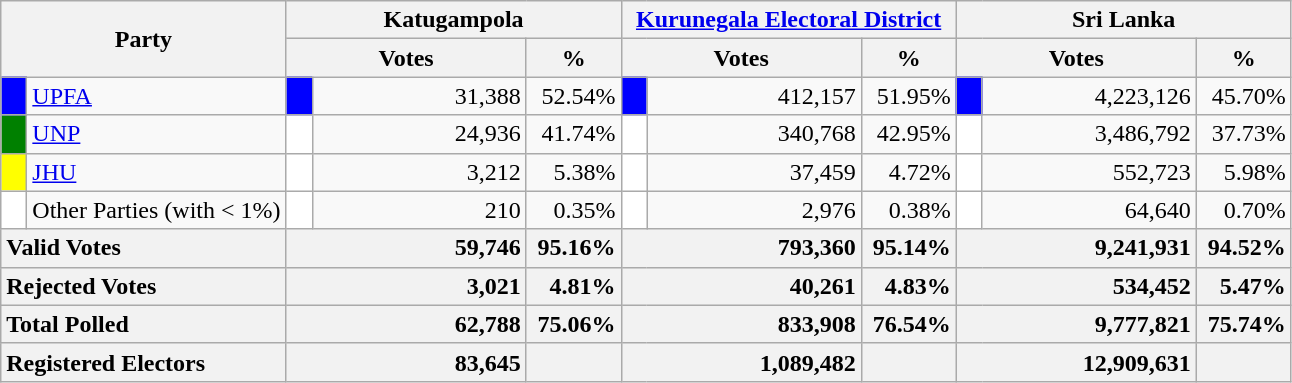<table class="wikitable">
<tr>
<th colspan="2" width="144px"rowspan="2">Party</th>
<th colspan="3" width="216px">Katugampola</th>
<th colspan="3" width="216px"><a href='#'>Kurunegala Electoral District</a></th>
<th colspan="3" width="216px">Sri Lanka</th>
</tr>
<tr>
<th colspan="2" width="144px">Votes</th>
<th>%</th>
<th colspan="2" width="144px">Votes</th>
<th>%</th>
<th colspan="2" width="144px">Votes</th>
<th>%</th>
</tr>
<tr>
<td style="background-color:blue;" width="10px"></td>
<td style="text-align:left;"><a href='#'>UPFA</a></td>
<td style="background-color:blue;" width="10px"></td>
<td style="text-align:right;">31,388</td>
<td style="text-align:right;">52.54%</td>
<td style="background-color:blue;" width="10px"></td>
<td style="text-align:right;">412,157</td>
<td style="text-align:right;">51.95%</td>
<td style="background-color:blue;" width="10px"></td>
<td style="text-align:right;">4,223,126</td>
<td style="text-align:right;">45.70%</td>
</tr>
<tr>
<td style="background-color:green;" width="10px"></td>
<td style="text-align:left;"><a href='#'>UNP</a></td>
<td style="background-color:white;" width="10px"></td>
<td style="text-align:right;">24,936</td>
<td style="text-align:right;">41.74%</td>
<td style="background-color:white;" width="10px"></td>
<td style="text-align:right;">340,768</td>
<td style="text-align:right;">42.95%</td>
<td style="background-color:white;" width="10px"></td>
<td style="text-align:right;">3,486,792</td>
<td style="text-align:right;">37.73%</td>
</tr>
<tr>
<td style="background-color:yellow;" width="10px"></td>
<td style="text-align:left;"><a href='#'>JHU</a></td>
<td style="background-color:white;" width="10px"></td>
<td style="text-align:right;">3,212</td>
<td style="text-align:right;">5.38%</td>
<td style="background-color:white;" width="10px"></td>
<td style="text-align:right;">37,459</td>
<td style="text-align:right;">4.72%</td>
<td style="background-color:white;" width="10px"></td>
<td style="text-align:right;">552,723</td>
<td style="text-align:right;">5.98%</td>
</tr>
<tr>
<td style="background-color:white;" width="10px"></td>
<td style="text-align:left;">Other Parties (with < 1%)</td>
<td style="background-color:white;" width="10px"></td>
<td style="text-align:right;">210</td>
<td style="text-align:right;">0.35%</td>
<td style="background-color:white;" width="10px"></td>
<td style="text-align:right;">2,976</td>
<td style="text-align:right;">0.38%</td>
<td style="background-color:white;" width="10px"></td>
<td style="text-align:right;">64,640</td>
<td style="text-align:right;">0.70%</td>
</tr>
<tr>
<th colspan="2" width="144px"style="text-align:left;">Valid Votes</th>
<th style="text-align:right;"colspan="2" width="144px">59,746</th>
<th style="text-align:right;">95.16%</th>
<th style="text-align:right;"colspan="2" width="144px">793,360</th>
<th style="text-align:right;">95.14%</th>
<th style="text-align:right;"colspan="2" width="144px">9,241,931</th>
<th style="text-align:right;">94.52%</th>
</tr>
<tr>
<th colspan="2" width="144px"style="text-align:left;">Rejected Votes</th>
<th style="text-align:right;"colspan="2" width="144px">3,021</th>
<th style="text-align:right;">4.81%</th>
<th style="text-align:right;"colspan="2" width="144px">40,261</th>
<th style="text-align:right;">4.83%</th>
<th style="text-align:right;"colspan="2" width="144px">534,452</th>
<th style="text-align:right;">5.47%</th>
</tr>
<tr>
<th colspan="2" width="144px"style="text-align:left;">Total Polled</th>
<th style="text-align:right;"colspan="2" width="144px">62,788</th>
<th style="text-align:right;">75.06%</th>
<th style="text-align:right;"colspan="2" width="144px">833,908</th>
<th style="text-align:right;">76.54%</th>
<th style="text-align:right;"colspan="2" width="144px">9,777,821</th>
<th style="text-align:right;">75.74%</th>
</tr>
<tr>
<th colspan="2" width="144px"style="text-align:left;">Registered Electors</th>
<th style="text-align:right;"colspan="2" width="144px">83,645</th>
<th></th>
<th style="text-align:right;"colspan="2" width="144px">1,089,482</th>
<th></th>
<th style="text-align:right;"colspan="2" width="144px">12,909,631</th>
<th></th>
</tr>
</table>
